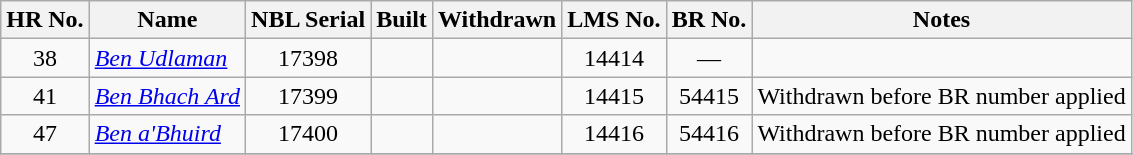<table class="wikitable" style=text-align:center>
<tr>
<th>HR No.</th>
<th>Name</th>
<th>NBL Serial</th>
<th>Built</th>
<th>Withdrawn</th>
<th>LMS No.</th>
<th>BR No.</th>
<th>Notes</th>
</tr>
<tr>
<td>38</td>
<td align=left><em><a href='#'>Ben Udlaman</a></em></td>
<td>17398</td>
<td></td>
<td></td>
<td>14414</td>
<td>—</td>
<td align=left></td>
</tr>
<tr>
<td>41</td>
<td align=left><em><a href='#'>Ben Bhach Ard</a></em></td>
<td>17399</td>
<td></td>
<td></td>
<td>14415</td>
<td>54415</td>
<td align=left>Withdrawn before BR number applied</td>
</tr>
<tr>
<td>47</td>
<td align=left><em><a href='#'>Ben a'Bhuird</a></em></td>
<td>17400</td>
<td></td>
<td></td>
<td>14416</td>
<td>54416</td>
<td align=left>Withdrawn before BR number applied</td>
</tr>
<tr>
</tr>
</table>
